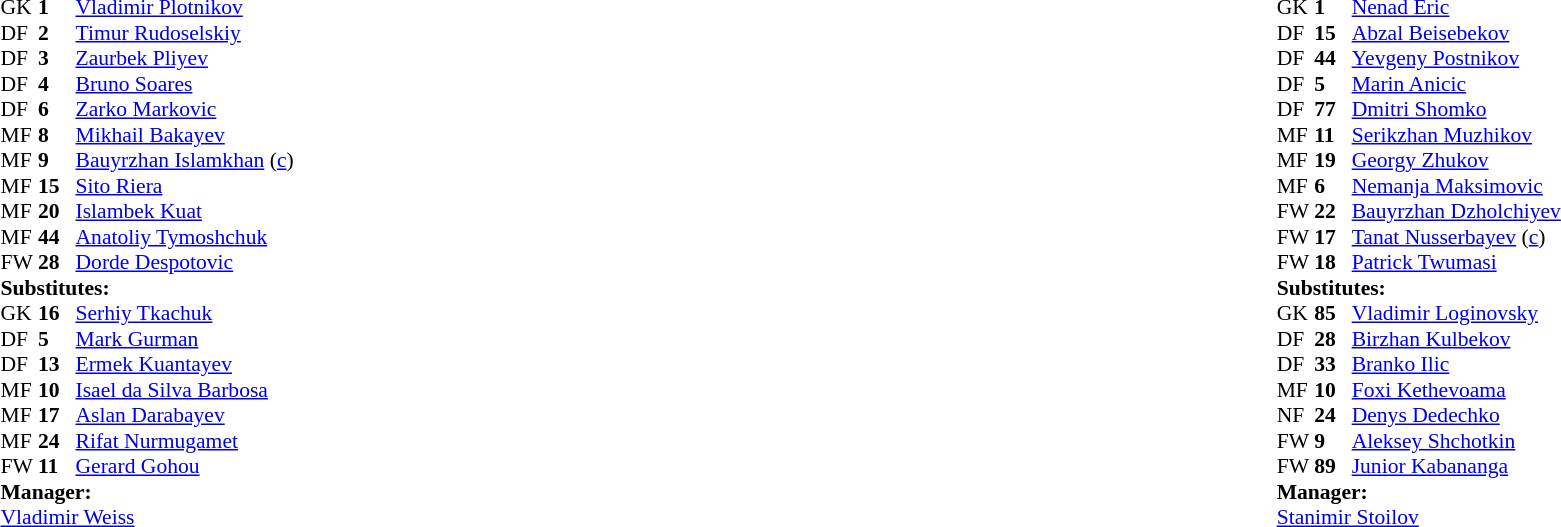<table style="width:100%">
<tr>
<td style="vertical-align:top;width:50%"><br><table style="font-size:90%" cellspacing="0" cellpadding="0">
<tr>
<th width="25"></th>
<th width="25"></th>
</tr>
<tr>
<td>GK</td>
<td><strong>1</strong></td>
<td> <a href='#'>Vladimir Plotnikov</a></td>
</tr>
<tr>
<td>DF</td>
<td><strong>2</strong></td>
<td> <a href='#'>Timur Rudoselskiy</a></td>
<td></td>
<td></td>
</tr>
<tr>
<td>DF</td>
<td><strong>3</strong></td>
<td> <a href='#'>Zaurbek Pliyev</a></td>
</tr>
<tr>
<td>DF</td>
<td><strong>4</strong></td>
<td> <a href='#'>Bruno Soares</a></td>
</tr>
<tr>
<td>DF</td>
<td><strong>6</strong></td>
<td> <a href='#'>Zarko Markovic</a></td>
<td></td>
<td></td>
</tr>
<tr>
<td>MF</td>
<td><strong>8</strong></td>
<td> <a href='#'>Mikhail Bakayev</a></td>
</tr>
<tr>
<td>MF</td>
<td><strong>9</strong></td>
<td> <a href='#'>Bauyrzhan Islamkhan</a> (<a href='#'>c</a>)</td>
</tr>
<tr>
<td>MF</td>
<td><strong>15</strong></td>
<td> <a href='#'>Sito Riera</a></td>
</tr>
<tr>
<td>MF</td>
<td><strong>20</strong></td>
<td> <a href='#'>Islambek Kuat</a></td>
<td></td>
<td></td>
</tr>
<tr>
<td>MF</td>
<td><strong>44</strong></td>
<td> <a href='#'>Anatoliy Tymoshchuk</a></td>
</tr>
<tr>
<td>FW</td>
<td><strong>28</strong></td>
<td> <a href='#'>Dorde Despotovic</a></td>
<td></td>
<td></td>
<td></td>
<td></td>
</tr>
<tr>
<td colspan=4><strong>Substitutes:</strong></td>
</tr>
<tr>
<td>GK</td>
<td><strong>16</strong></td>
<td> <a href='#'>Serhiy Tkachuk</a></td>
</tr>
<tr>
<td>DF</td>
<td><strong>5</strong></td>
<td> <a href='#'>Mark Gurman</a></td>
<td></td>
<td></td>
</tr>
<tr>
<td>DF</td>
<td><strong>13</strong></td>
<td> <a href='#'>Ermek Kuantayev</a></td>
</tr>
<tr>
<td>MF</td>
<td><strong>10</strong></td>
<td> <a href='#'>Isael da Silva Barbosa</a></td>
</tr>
<tr>
<td>MF</td>
<td><strong>17</strong></td>
<td> <a href='#'>Aslan Darabayev</a></td>
</tr>
<tr>
<td>MF</td>
<td><strong>24</strong></td>
<td> <a href='#'>Rifat Nurmugamet</a></td>
<td></td>
<td></td>
</tr>
<tr>
<td>FW</td>
<td><strong>11</strong></td>
<td> <a href='#'>Gerard Gohou</a></td>
<td></td>
<td></td>
</tr>
<tr>
<td colspan=4><strong>Manager:</strong></td>
</tr>
<tr>
<td colspan="4"> <a href='#'>Vladimir Weiss</a></td>
</tr>
</table>
</td>
<td valign="top"></td>
<td valign="top" width="50%"><br><table cellspacing="0" cellpadding="0" style="font-size:90%;margin:auto">
<tr>
<th width="25"></th>
<th width="25"></th>
</tr>
<tr>
<td>GK</td>
<td><strong>1</strong></td>
<td> <a href='#'>Nenad Eric</a></td>
</tr>
<tr>
<td>DF</td>
<td><strong>15</strong></td>
<td> <a href='#'>Abzal Beisebekov</a></td>
<td></td>
</tr>
<tr>
<td>DF</td>
<td><strong>44</strong></td>
<td> <a href='#'>Yevgeny Postnikov</a></td>
</tr>
<tr>
<td>DF</td>
<td><strong>5</strong></td>
<td> <a href='#'>Marin Anicic</a></td>
</tr>
<tr>
<td>DF</td>
<td><strong>77</strong></td>
<td> <a href='#'>Dmitri Shomko</a></td>
<td></td>
<td></td>
</tr>
<tr>
<td>MF</td>
<td><strong>11</strong></td>
<td> <a href='#'>Serikzhan Muzhikov</a></td>
</tr>
<tr>
<td>MF</td>
<td><strong>19</strong></td>
<td> <a href='#'>Georgy Zhukov</a></td>
</tr>
<tr>
<td>MF</td>
<td><strong>6</strong></td>
<td> <a href='#'>Nemanja Maksimovic</a></td>
</tr>
<tr>
<td>FW</td>
<td><strong>22</strong></td>
<td> <a href='#'>Bauyrzhan Dzholchiyev</a></td>
<td></td>
<td></td>
</tr>
<tr>
<td>FW</td>
<td><strong>17</strong></td>
<td> <a href='#'>Tanat Nusserbayev</a> (<a href='#'>c</a>)</td>
<td></td>
<td></td>
</tr>
<tr>
<td>FW</td>
<td><strong>18</strong></td>
<td> <a href='#'>Patrick Twumasi</a></td>
</tr>
<tr>
<td colspan=4><strong>Substitutes:</strong></td>
</tr>
<tr>
<td>GK</td>
<td><strong>85</strong></td>
<td> <a href='#'>Vladimir Loginovsky</a></td>
</tr>
<tr>
<td>DF</td>
<td><strong>28</strong></td>
<td> <a href='#'>Birzhan Kulbekov</a></td>
</tr>
<tr>
<td>DF</td>
<td><strong>33</strong></td>
<td> <a href='#'>Branko Ilic</a></td>
<td></td>
<td></td>
</tr>
<tr>
<td>MF</td>
<td><strong>10</strong></td>
<td> <a href='#'>Foxi Kethevoama</a></td>
<td></td>
<td></td>
</tr>
<tr>
<td>NF</td>
<td><strong>24</strong></td>
<td> <a href='#'>Denys Dedechko</a></td>
</tr>
<tr>
<td>FW</td>
<td><strong>9</strong></td>
<td> <a href='#'>Aleksey Shchotkin</a></td>
<td></td>
<td></td>
</tr>
<tr>
<td>FW</td>
<td><strong>89</strong></td>
<td> <a href='#'>Junior Kabananga</a></td>
<td></td>
<td></td>
</tr>
<tr>
<td colspan=4><strong>Manager:</strong></td>
</tr>
<tr>
<td colspan="4"> <a href='#'>Stanimir Stoilov</a></td>
</tr>
</table>
</td>
</tr>
</table>
